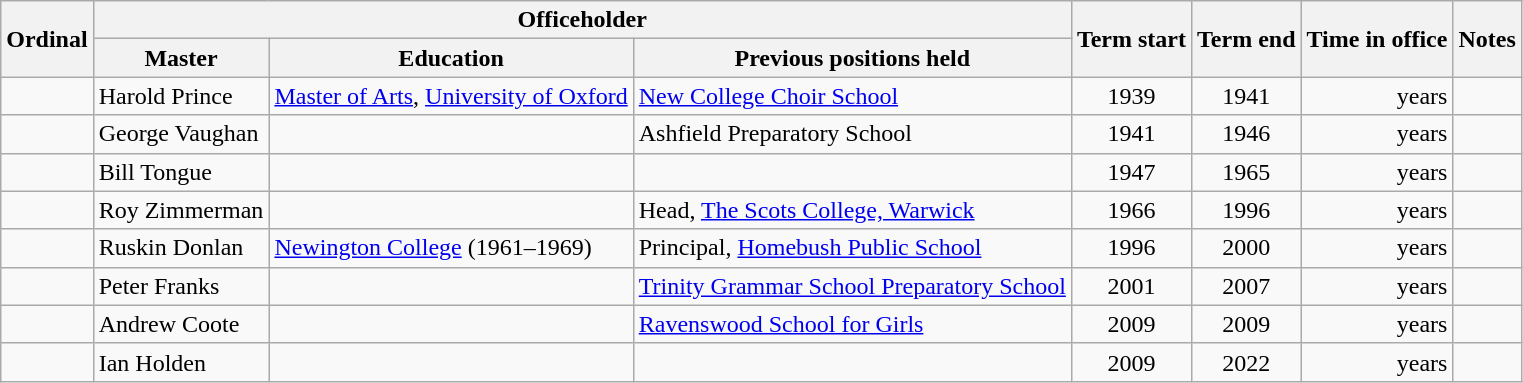<table class="wikitable sortable">
<tr>
<th rowspan=2>Ordinal</th>
<th colspan=3>Officeholder</th>
<th rowspan=2>Term start</th>
<th rowspan=2>Term end</th>
<th rowspan=2>Time in office</th>
<th rowspan=2>Notes</th>
</tr>
<tr>
<th>Master</th>
<th>Education</th>
<th>Previous positions held</th>
</tr>
<tr>
<td align=center></td>
<td>Harold Prince</td>
<td><a href='#'>Master of Arts</a>, <a href='#'>University of Oxford</a></td>
<td><a href='#'>New College Choir School</a></td>
<td align=center>1939</td>
<td align=center>1941</td>
<td align=right> years</td>
<td></td>
</tr>
<tr>
<td align=center></td>
<td>George Vaughan </td>
<td></td>
<td>Ashfield Preparatory School</td>
<td align=center>1941</td>
<td align=center>1946</td>
<td align=right> years</td>
<td></td>
</tr>
<tr>
<td align=center></td>
<td>Bill Tongue</td>
<td></td>
<td></td>
<td align=center>1947</td>
<td align=center>1965</td>
<td align=right> years</td>
<td></td>
</tr>
<tr>
<td align=center></td>
<td>Roy Zimmerman </td>
<td></td>
<td>Head, <a href='#'>The Scots College, Warwick</a></td>
<td align=center>1966</td>
<td align=center>1996</td>
<td align=right> years</td>
<td></td>
</tr>
<tr>
<td align=center></td>
<td>Ruskin Donlan</td>
<td><a href='#'>Newington College</a> (1961–1969)</td>
<td>Principal, <a href='#'>Homebush Public School</a></td>
<td align=center>1996</td>
<td align=center>2000</td>
<td align=right> years</td>
<td></td>
</tr>
<tr>
<td align=center></td>
<td>Peter Franks</td>
<td></td>
<td><a href='#'>Trinity Grammar School Preparatory School</a></td>
<td align=center>2001</td>
<td align=center>2007</td>
<td align=right> years</td>
<td></td>
</tr>
<tr>
<td align=center></td>
<td>Andrew Coote</td>
<td></td>
<td><a href='#'>Ravenswood School for Girls</a></td>
<td align=center>2009</td>
<td align=center>2009</td>
<td align=right> years</td>
<td></td>
</tr>
<tr>
<td align=center></td>
<td>Ian Holden</td>
<td></td>
<td></td>
<td align=center>2009</td>
<td align=center>2022</td>
<td align=right> years</td>
<td></td>
</tr>
</table>
